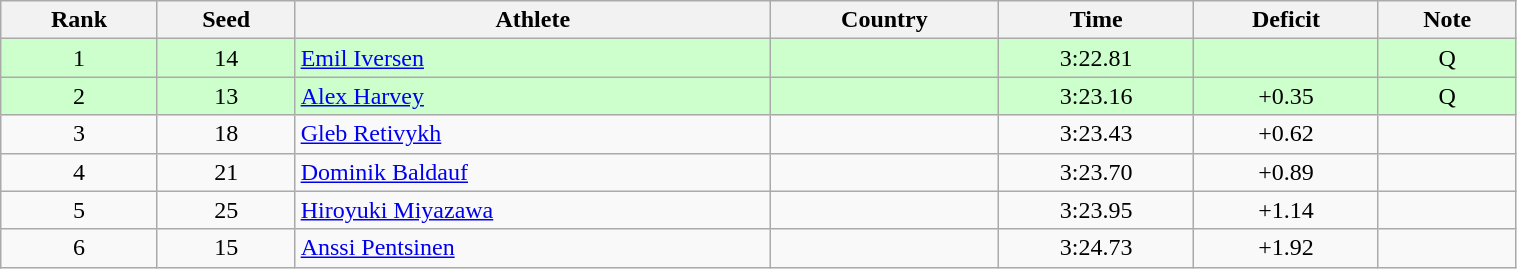<table class="wikitable sortable" style="text-align:center" width=80%>
<tr>
<th>Rank</th>
<th>Seed</th>
<th>Athlete</th>
<th>Country</th>
<th>Time</th>
<th>Deficit</th>
<th>Note</th>
</tr>
<tr bgcolor=ccffcc>
<td>1</td>
<td>14</td>
<td align=left><a href='#'>Emil Iversen</a></td>
<td align=left></td>
<td>3:22.81</td>
<td></td>
<td>Q</td>
</tr>
<tr bgcolor=ccffcc>
<td>2</td>
<td>13</td>
<td align=left><a href='#'>Alex Harvey</a></td>
<td align=left></td>
<td>3:23.16</td>
<td>+0.35</td>
<td>Q</td>
</tr>
<tr>
<td>3</td>
<td>18</td>
<td align=left><a href='#'>Gleb Retivykh</a></td>
<td align=left></td>
<td>3:23.43</td>
<td>+0.62</td>
<td></td>
</tr>
<tr>
<td>4</td>
<td>21</td>
<td align=left><a href='#'>Dominik Baldauf</a></td>
<td align=left></td>
<td>3:23.70</td>
<td>+0.89</td>
<td></td>
</tr>
<tr>
<td>5</td>
<td>25</td>
<td align=left><a href='#'>Hiroyuki Miyazawa</a></td>
<td align=left></td>
<td>3:23.95</td>
<td>+1.14</td>
<td></td>
</tr>
<tr>
<td>6</td>
<td>15</td>
<td align=left><a href='#'>Anssi Pentsinen</a></td>
<td align=left></td>
<td>3:24.73</td>
<td>+1.92</td>
<td></td>
</tr>
</table>
